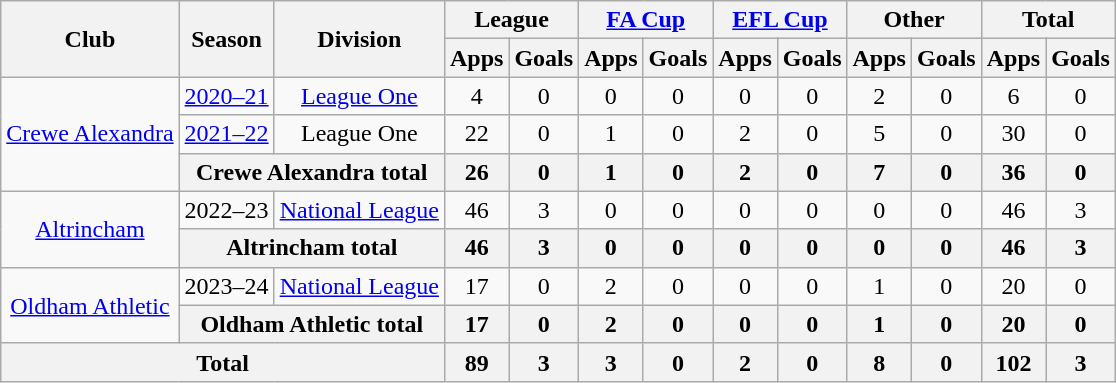<table class="wikitable" style="text-align: center;">
<tr>
<th rowspan="2">Club</th>
<th rowspan="2">Season</th>
<th rowspan="2">Division</th>
<th colspan="2">League</th>
<th colspan="2"><a href='#'>FA Cup</a></th>
<th colspan="2"><a href='#'>EFL Cup</a></th>
<th colspan="2">Other</th>
<th colspan="2">Total</th>
</tr>
<tr>
<th>Apps</th>
<th>Goals</th>
<th>Apps</th>
<th>Goals</th>
<th>Apps</th>
<th>Goals</th>
<th>Apps</th>
<th>Goals</th>
<th>Apps</th>
<th>Goals</th>
</tr>
<tr>
<td rowspan="3"><a href='#'>Crewe Alexandra</a></td>
<td><a href='#'>2020–21</a></td>
<td><a href='#'>League One</a></td>
<td>4</td>
<td>0</td>
<td>0</td>
<td>0</td>
<td>0</td>
<td>0</td>
<td>2</td>
<td>0</td>
<td>6</td>
<td>0</td>
</tr>
<tr>
<td><a href='#'>2021–22</a></td>
<td>League One</td>
<td>22</td>
<td>0</td>
<td>1</td>
<td>0</td>
<td>2</td>
<td>0</td>
<td>5</td>
<td>0</td>
<td>30</td>
<td>0</td>
</tr>
<tr>
<th colspan="2">Crewe Alexandra total</th>
<th>26</th>
<th>0</th>
<th>1</th>
<th>0</th>
<th>2</th>
<th>0</th>
<th>7</th>
<th>0</th>
<th>36</th>
<th>0</th>
</tr>
<tr>
<td rowspan="2"><a href='#'>Altrincham</a></td>
<td>2022–23</td>
<td><a href='#'>National League</a></td>
<td>46</td>
<td>3</td>
<td>0</td>
<td>0</td>
<td>0</td>
<td>0</td>
<td>0</td>
<td>0</td>
<td>46</td>
<td>3</td>
</tr>
<tr>
<th colspan="2">Altrincham total</th>
<th>46</th>
<th>3</th>
<th>0</th>
<th>0</th>
<th>0</th>
<th>0</th>
<th>0</th>
<th>0</th>
<th>46</th>
<th>3</th>
</tr>
<tr>
<td rowspan="2"><a href='#'>Oldham Athletic</a></td>
<td>2023–24</td>
<td><a href='#'>National League</a></td>
<td>17</td>
<td>0</td>
<td>2</td>
<td>0</td>
<td>0</td>
<td>0</td>
<td>1</td>
<td>0</td>
<td>20</td>
<td>0</td>
</tr>
<tr>
<th colspan="2">Oldham Athletic total</th>
<th>17</th>
<th>0</th>
<th>2</th>
<th>0</th>
<th>0</th>
<th>0</th>
<th>1</th>
<th>0</th>
<th>20</th>
<th>0</th>
</tr>
<tr>
<th colspan="3">Total</th>
<th>89</th>
<th>3</th>
<th>3</th>
<th>0</th>
<th>2</th>
<th>0</th>
<th>8</th>
<th>0</th>
<th>102</th>
<th>3</th>
</tr>
</table>
